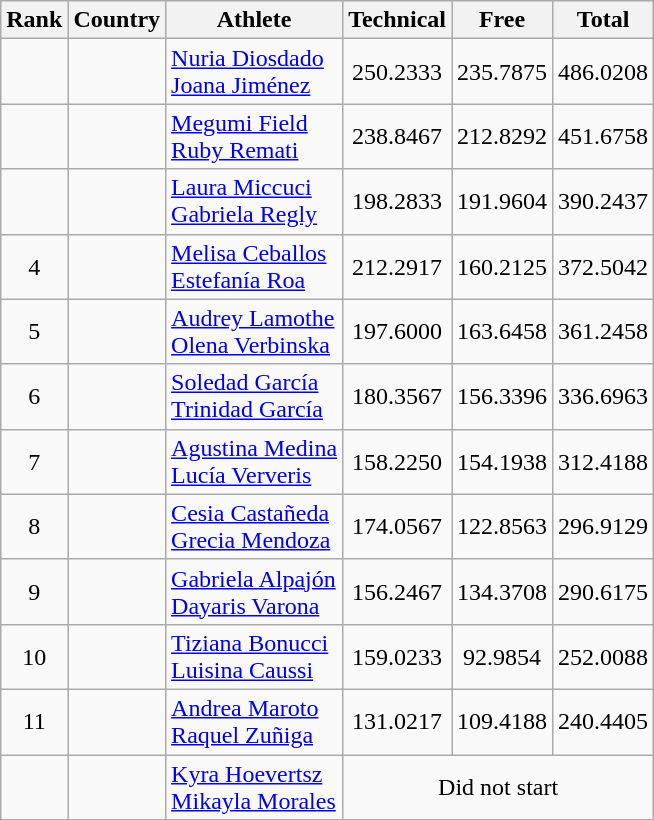<table class="wikitable">
<tr>
<th>Rank</th>
<th>Country</th>
<th>Athlete</th>
<th>Technical</th>
<th>Free</th>
<th>Total</th>
</tr>
<tr align=center>
<td></td>
<td align=left></td>
<td align=left><a href='#'>Nuria Diosdado</a><br><a href='#'>Joana Jiménez</a></td>
<td>250.2333</td>
<td>235.7875</td>
<td>486.0208</td>
</tr>
<tr align=center>
<td></td>
<td align=left></td>
<td align=left><a href='#'>Megumi Field</a><br><a href='#'>Ruby Remati</a></td>
<td>238.8467</td>
<td>212.8292</td>
<td>451.6758</td>
</tr>
<tr align=center>
<td></td>
<td align=left></td>
<td align=left><a href='#'>Laura Miccuci</a><br><a href='#'>Gabriela Regly</a></td>
<td>198.2833</td>
<td>191.9604</td>
<td>390.2437</td>
</tr>
<tr align=center>
<td>4</td>
<td align=left></td>
<td align=left><a href='#'>Melisa Ceballos</a><br><a href='#'>Estefanía Roa</a></td>
<td>212.2917</td>
<td>160.2125</td>
<td>372.5042</td>
</tr>
<tr align=center>
<td>5</td>
<td align=left></td>
<td align=left><a href='#'>Audrey Lamothe</a><br><a href='#'>Olena Verbinska</a></td>
<td>197.6000</td>
<td>163.6458</td>
<td>361.2458</td>
</tr>
<tr align=center>
<td>6</td>
<td align=left></td>
<td align=left><a href='#'>Soledad García</a><br><a href='#'>Trinidad García</a></td>
<td>180.3567</td>
<td>156.3396</td>
<td>336.6963</td>
</tr>
<tr align=center>
<td>7</td>
<td align=left></td>
<td align=left><a href='#'>Agustina Medina</a><br><a href='#'>Lucía Ververis</a></td>
<td>158.2250</td>
<td>154.1938</td>
<td>312.4188</td>
</tr>
<tr align=center>
<td>8</td>
<td align=left></td>
<td align=left><a href='#'>Cesia Castañeda</a><br><a href='#'>Grecia Mendoza</a></td>
<td>174.0567</td>
<td>122.8563</td>
<td>296.9129</td>
</tr>
<tr align=center>
<td>9</td>
<td align=left></td>
<td align=left><a href='#'>Gabriela Alpajón</a><br><a href='#'>Dayaris Varona</a></td>
<td>156.2467</td>
<td>134.3708</td>
<td>290.6175</td>
</tr>
<tr align=center>
<td>10</td>
<td align=left></td>
<td align=left><a href='#'>Tiziana Bonucci</a><br><a href='#'>Luisina Caussi</a></td>
<td>159.0233</td>
<td>92.9854</td>
<td>252.0088</td>
</tr>
<tr align=center>
<td>11</td>
<td align=left></td>
<td align=left><a href='#'>Andrea Maroto</a><br><a href='#'>Raquel Zuñiga</a></td>
<td>131.0217</td>
<td>109.4188</td>
<td>240.4405</td>
</tr>
<tr align=center>
<td></td>
<td align=left></td>
<td align=left><a href='#'>Kyra Hoevertsz</a><br><a href='#'>Mikayla Morales</a></td>
<td colspan=3>Did not start</td>
</tr>
</table>
